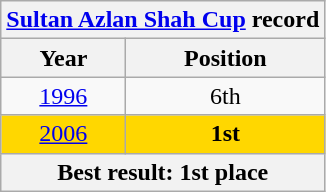<table class="wikitable" style="text-align: center;">
<tr>
<th colspan=2><a href='#'>Sultan Azlan Shah Cup</a> record</th>
</tr>
<tr>
<th>Year</th>
<th>Position</th>
</tr>
<tr>
<td><a href='#'>1996</a></td>
<td>6th</td>
</tr>
<tr bgcolor=gold>
<td><a href='#'>2006</a></td>
<td><strong>1st</strong></td>
</tr>
<tr>
<th colspan=2>Best result: 1st place</th>
</tr>
</table>
